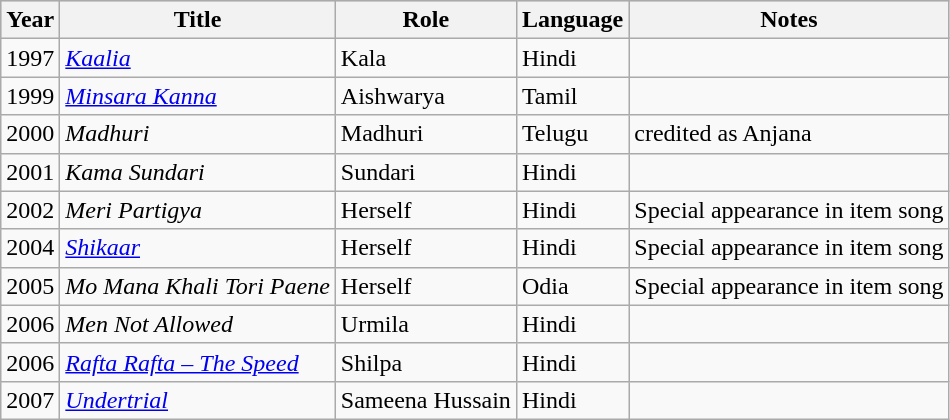<table class="wikitable sortable">
<tr style="background:#ccc; text-align:center;">
<th scope="col">Year</th>
<th scope="col">Title</th>
<th scope="col">Role</th>
<th scope="col">Language</th>
<th scope="col" class="unsortable">Notes</th>
</tr>
<tr>
<td>1997</td>
<td><em><a href='#'>Kaalia</a></em></td>
<td>Kala</td>
<td>Hindi</td>
<td></td>
</tr>
<tr>
<td>1999</td>
<td><em><a href='#'>Minsara Kanna</a></em></td>
<td>Aishwarya</td>
<td>Tamil</td>
<td></td>
</tr>
<tr>
<td>2000</td>
<td><em>Madhuri</em></td>
<td>Madhuri</td>
<td>Telugu</td>
<td>credited as Anjana</td>
</tr>
<tr>
<td>2001</td>
<td><em>Kama Sundari</em></td>
<td>Sundari</td>
<td>Hindi</td>
<td></td>
</tr>
<tr>
<td>2002</td>
<td><em>Meri Partigya</em></td>
<td>Herself</td>
<td>Hindi</td>
<td>Special appearance in item song</td>
</tr>
<tr>
<td>2004</td>
<td><em><a href='#'>Shikaar</a></em></td>
<td>Herself</td>
<td>Hindi</td>
<td>Special appearance in item song</td>
</tr>
<tr>
<td>2005</td>
<td><em>Mo Mana Khali Tori Paene</em></td>
<td>Herself</td>
<td>Odia</td>
<td>Special appearance in item song</td>
</tr>
<tr>
<td>2006</td>
<td><em>Men Not Allowed</em></td>
<td>Urmila</td>
<td>Hindi</td>
<td></td>
</tr>
<tr>
<td>2006</td>
<td><em><a href='#'>Rafta Rafta – The Speed</a></em></td>
<td>Shilpa</td>
<td>Hindi</td>
<td></td>
</tr>
<tr>
<td>2007</td>
<td><em><a href='#'>Undertrial</a></em></td>
<td>Sameena Hussain</td>
<td>Hindi</td>
<td></td>
</tr>
</table>
